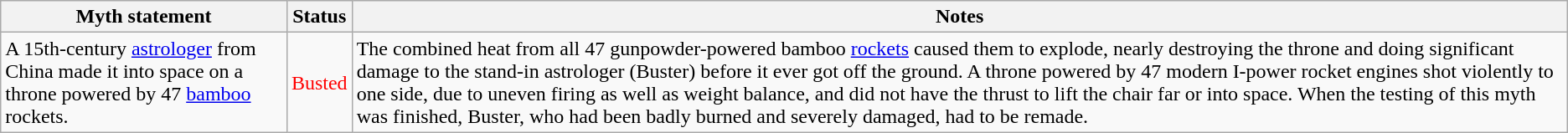<table class="wikitable plainrowheaders">
<tr>
<th>Myth statement</th>
<th>Status</th>
<th>Notes</th>
</tr>
<tr>
<td>A 15th-century <a href='#'>astrologer</a> from China made it into space on a throne powered by 47 <a href='#'>bamboo</a> rockets.</td>
<td style="color:red">Busted</td>
<td>The combined heat from all 47 gunpowder-powered bamboo <a href='#'>rockets</a> caused them to explode, nearly destroying the throne and doing significant damage to the stand-in astrologer (Buster) before it ever got off the ground. A throne powered by 47 modern I-power rocket engines shot violently to one side, due to uneven firing as well as weight balance, and did not have the thrust to lift the chair far or into space. When the testing of this myth was finished, Buster, who had been badly burned and severely damaged, had to be remade.</td>
</tr>
</table>
